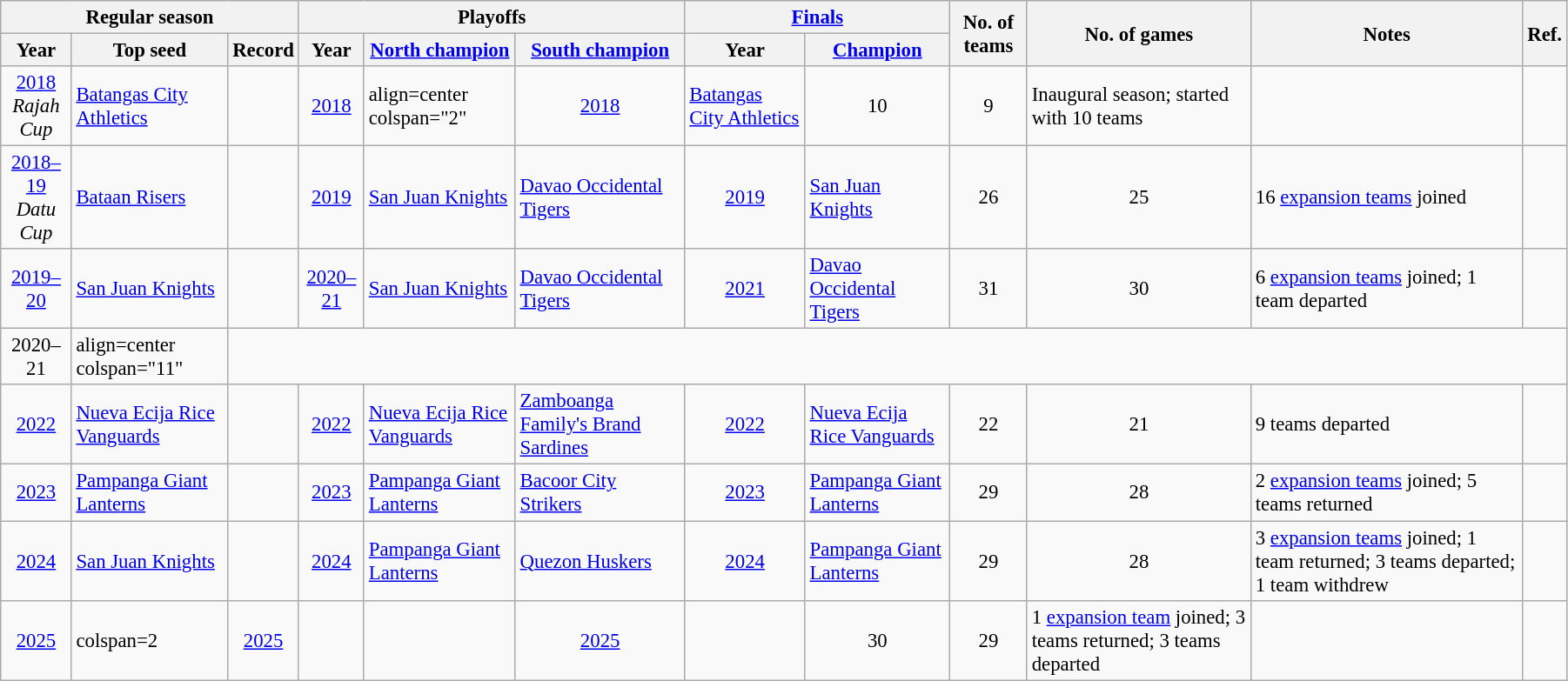<table class="wikitable sortable" style="font-size:95%" width="95%">
<tr>
<th colspan="3" class="unsortable">Regular season</th>
<th colspan="3" class="unsortable">Playoffs</th>
<th colspan="2" class="unsortable"><a href='#'>Finals</a></th>
<th rowspan="2">No. of teams</th>
<th rowspan="2">No. of games</th>
<th rowspan="2" class="unsortable">Notes</th>
<th rowspan="2" class="unsortable">Ref.</th>
</tr>
<tr>
<th>Year</th>
<th>Top seed</th>
<th>Record</th>
<th>Year</th>
<th><a href='#'>North champion</a></th>
<th><a href='#'>South champion</a></th>
<th>Year</th>
<th><a href='#'>Champion</a><br></th>
</tr>
<tr>
<td align=center><a href='#'>2018</a><br><em>Rajah Cup</em></td>
<td><a href='#'>Batangas City Athletics</a></td>
<td align=center></td>
<td align=center><a href='#'>2018</a></td>
<td>align=center colspan="2" </td>
<td align=center><a href='#'>2018</a></td>
<td><a href='#'>Batangas City Athletics</a></td>
<td align=center>10</td>
<td align=center>9</td>
<td>Inaugural season; started with 10 teams</td>
<td align=center><br></td>
</tr>
<tr>
<td align=center><a href='#'>2018–19</a><br><em>Datu Cup</em></td>
<td><a href='#'>Bataan Risers</a></td>
<td align=center></td>
<td align=center><a href='#'>2019</a></td>
<td><a href='#'>San Juan Knights</a></td>
<td><a href='#'>Davao Occidental Tigers</a></td>
<td align=center><a href='#'>2019</a></td>
<td><a href='#'>San Juan Knights</a></td>
<td align=center>26</td>
<td align=center>25</td>
<td>16 <a href='#'>expansion teams</a> joined</td>
<td align=center><br></td>
</tr>
<tr>
<td align=center><a href='#'>2019–20</a><br></td>
<td><a href='#'>San Juan Knights</a></td>
<td align=center></td>
<td align=center><a href='#'>2020–21</a></td>
<td><a href='#'>San Juan Knights</a></td>
<td><a href='#'>Davao Occidental Tigers</a></td>
<td align=center><a href='#'>2021</a></td>
<td><a href='#'>Davao Occidental Tigers</a></td>
<td align=center>31</td>
<td align=center>30</td>
<td>6 <a href='#'>expansion teams</a> joined; 1 team departed</td>
<td align=center></td>
</tr>
<tr>
<td align=center>2020–21</td>
<td>align=center colspan="11" <br></td>
</tr>
<tr>
<td align=center><a href='#'>2022</a></td>
<td><a href='#'>Nueva Ecija Rice Vanguards</a></td>
<td align=center></td>
<td align=center><a href='#'>2022</a></td>
<td><a href='#'>Nueva Ecija Rice Vanguards</a></td>
<td><a href='#'>Zamboanga Family's Brand Sardines</a></td>
<td align=center><a href='#'>2022</a></td>
<td><a href='#'>Nueva Ecija Rice Vanguards</a></td>
<td align=center>22</td>
<td align=center>21</td>
<td>9 teams departed</td>
<td align=center><br></td>
</tr>
<tr>
<td align=center><a href='#'>2023</a></td>
<td><a href='#'>Pampanga Giant Lanterns</a></td>
<td align=center></td>
<td align=center><a href='#'>2023</a></td>
<td><a href='#'>Pampanga Giant Lanterns</a></td>
<td><a href='#'>Bacoor City Strikers</a></td>
<td align=center><a href='#'>2023</a></td>
<td><a href='#'>Pampanga Giant Lanterns</a></td>
<td align=center>29</td>
<td align=center>28</td>
<td>2 <a href='#'>expansion teams</a> joined; 5 teams returned</td>
<td align=center><br></td>
</tr>
<tr>
<td align=center><a href='#'>2024</a></td>
<td><a href='#'>San Juan Knights</a></td>
<td align=center></td>
<td align=center><a href='#'>2024</a></td>
<td><a href='#'>Pampanga Giant Lanterns</a></td>
<td><a href='#'>Quezon Huskers</a></td>
<td align=center><a href='#'>2024</a></td>
<td><a href='#'>Pampanga Giant Lanterns</a></td>
<td align=center>29</td>
<td align=center>28</td>
<td>3 <a href='#'>expansion teams</a> joined; 1 team returned; 3 teams departed; 1 team withdrew</td>
<td align=center><br></td>
</tr>
<tr>
<td align=center><a href='#'>2025</a></td>
<td>colspan=2 </td>
<td align=center><a href='#'>2025</a></td>
<td></td>
<td></td>
<td align=center><a href='#'>2025</a></td>
<td></td>
<td align=center>30</td>
<td align=center>29</td>
<td>1 <a href='#'>expansion team</a> joined; 3 teams returned; 3 teams departed</td>
<td align=center></td>
</tr>
</table>
